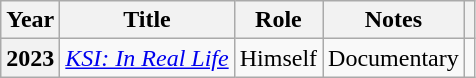<table class="wikitable sortable plainrowheaders">
<tr>
<th scope="col">Year</th>
<th scope="col">Title</th>
<th scope="col">Role</th>
<th scope="col" class="unsortable">Notes</th>
<th scope="col" class="unsortable"></th>
</tr>
<tr>
<th scope="row">2023</th>
<td scope="row"><em><a href='#'>KSI: In Real Life</a></em></td>
<td>Himself</td>
<td>Documentary</td>
<td style="text-align:center;"></td>
</tr>
</table>
